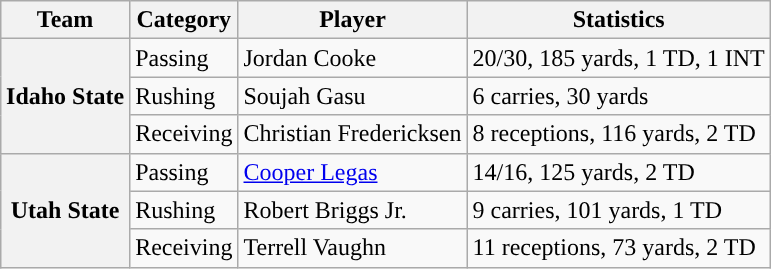<table class="wikitable" style="float:right">
<tr>
<th>Team</th>
<th>Category</th>
<th>Player</th>
<th>Statistics</th>
</tr>
<tr>
<th rowspan=3>Idaho State</th>
<td>Passing</td>
<td>Jordan Cooke</td>
<td>20/30, 185 yards, 1 TD, 1 INT</td>
</tr>
<tr>
<td>Rushing</td>
<td>Soujah Gasu</td>
<td>6 carries, 30 yards</td>
</tr>
<tr>
<td>Receiving</td>
<td>Christian Fredericksen</td>
<td>8 receptions, 116 yards, 2 TD</td>
</tr>
<tr>
<th rowspan=3>Utah State</th>
<td>Passing</td>
<td><a href='#'>Cooper Legas</a></td>
<td>14/16, 125 yards, 2 TD</td>
</tr>
<tr>
<td>Rushing</td>
<td>Robert Briggs Jr.</td>
<td>9 carries, 101 yards, 1 TD</td>
</tr>
<tr>
<td>Receiving</td>
<td>Terrell Vaughn</td>
<td>11 receptions, 73 yards, 2 TD</td>
</tr>
</table>
